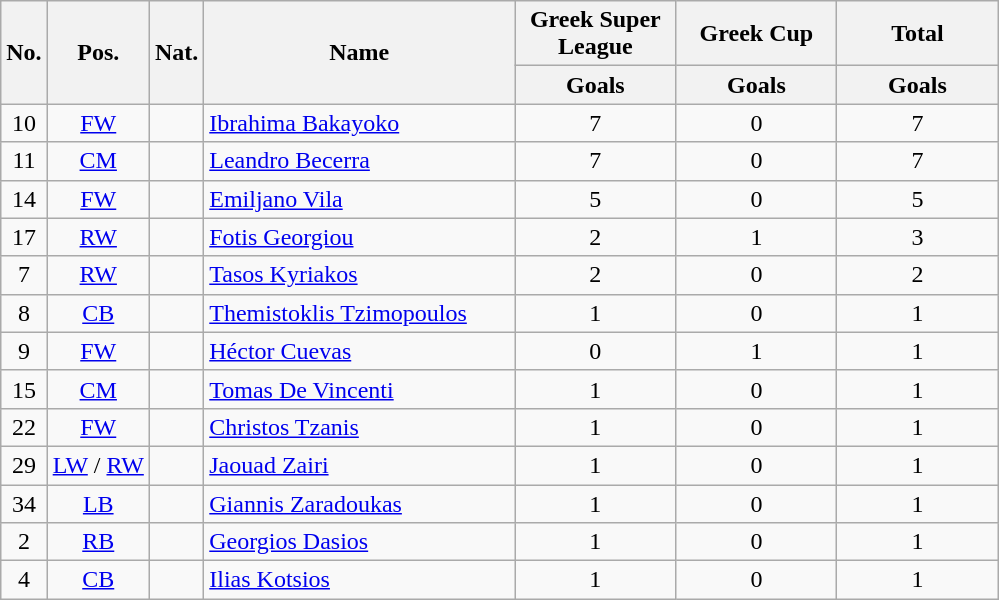<table class="wikitable sortable" style="text-align:center">
<tr>
<th rowspan="2" style="text-align:center;">No.</th>
<th rowspan="2" style="text-align:center;">Pos.</th>
<th rowspan="2" style="text-align:center;">Nat.</th>
<th rowspan="2" style="text-align:center; width:200px;">Name</th>
<th style="text-align:center; width:100px;">Greek Super League</th>
<th style="text-align:center; width:100px;">Greek Cup</th>
<th style="text-align:center; width:100px;">Total</th>
</tr>
<tr>
<th style="text-align:center;">Goals</th>
<th style="text-align:center;">Goals</th>
<th style="text-align:center;">Goals</th>
</tr>
<tr>
<td>10</td>
<td><a href='#'>FW</a></td>
<td></td>
<td align=left><a href='#'>Ibrahima Bakayoko</a></td>
<td>7</td>
<td>0</td>
<td>7</td>
</tr>
<tr>
<td>11</td>
<td><a href='#'>CM</a></td>
<td></td>
<td align=left><a href='#'>Leandro Becerra</a></td>
<td>7</td>
<td>0</td>
<td>7</td>
</tr>
<tr>
<td>14</td>
<td><a href='#'>FW</a></td>
<td></td>
<td align=left><a href='#'>Emiljano Vila</a></td>
<td>5</td>
<td>0</td>
<td>5</td>
</tr>
<tr>
<td>17</td>
<td><a href='#'>RW</a></td>
<td></td>
<td align=left><a href='#'>Fotis Georgiou</a></td>
<td>2</td>
<td>1</td>
<td>3</td>
</tr>
<tr>
<td>7</td>
<td><a href='#'>RW</a></td>
<td></td>
<td align=left><a href='#'>Tasos Kyriakos</a></td>
<td>2</td>
<td>0</td>
<td>2</td>
</tr>
<tr>
<td>8</td>
<td><a href='#'>CB</a></td>
<td></td>
<td align=left><a href='#'>Themistoklis Tzimopoulos</a></td>
<td>1</td>
<td>0</td>
<td>1</td>
</tr>
<tr>
<td>9</td>
<td><a href='#'>FW</a></td>
<td></td>
<td align=left><a href='#'>Héctor Cuevas</a></td>
<td>0</td>
<td>1</td>
<td>1</td>
</tr>
<tr>
<td>15</td>
<td><a href='#'>CM</a></td>
<td></td>
<td align=left><a href='#'>Tomas De Vincenti</a></td>
<td>1</td>
<td>0</td>
<td>1</td>
</tr>
<tr>
<td>22</td>
<td><a href='#'>FW</a></td>
<td></td>
<td align=left><a href='#'>Christos Tzanis</a></td>
<td>1</td>
<td>0</td>
<td>1</td>
</tr>
<tr>
<td>29</td>
<td><a href='#'>LW</a> / <a href='#'>RW</a></td>
<td></td>
<td align=left><a href='#'>Jaouad Zairi</a></td>
<td>1</td>
<td>0</td>
<td>1</td>
</tr>
<tr>
<td>34</td>
<td><a href='#'>LB</a></td>
<td></td>
<td align=left><a href='#'>Giannis Zaradoukas</a></td>
<td>1</td>
<td>0</td>
<td>1</td>
</tr>
<tr>
<td>2</td>
<td><a href='#'>RB</a></td>
<td></td>
<td align=left><a href='#'>Georgios Dasios</a></td>
<td>1</td>
<td>0</td>
<td>1</td>
</tr>
<tr>
<td>4</td>
<td><a href='#'>CB</a></td>
<td></td>
<td align=left><a href='#'>Ilias Kotsios</a></td>
<td>1</td>
<td>0</td>
<td>1</td>
</tr>
</table>
